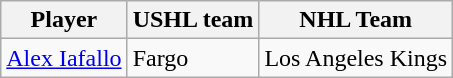<table class="wikitable">
<tr>
<th>Player</th>
<th>USHL team</th>
<th>NHL Team</th>
</tr>
<tr>
<td><a href='#'>Alex Iafallo</a></td>
<td>Fargo</td>
<td>Los Angeles Kings</td>
</tr>
</table>
